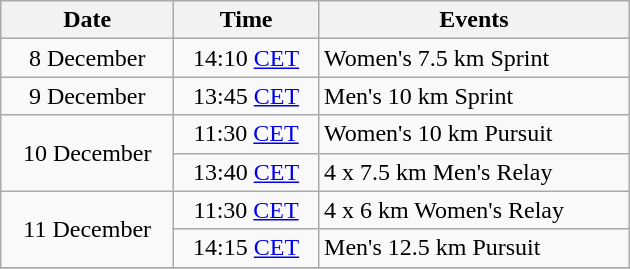<table class="wikitable" style="text-align: center" width="420">
<tr>
<th>Date</th>
<th>Time</th>
<th>Events</th>
</tr>
<tr>
<td>8 December</td>
<td>14:10 <a href='#'>CET</a></td>
<td style="text-align: left">Women's 7.5 km Sprint</td>
</tr>
<tr>
<td>9 December</td>
<td>13:45 <a href='#'>CET</a></td>
<td style="text-align: left">Men's 10 km Sprint</td>
</tr>
<tr>
<td rowspan=2>10 December</td>
<td>11:30 <a href='#'>CET</a></td>
<td style="text-align: left">Women's 10 km Pursuit</td>
</tr>
<tr>
<td>13:40 <a href='#'>CET</a></td>
<td style="text-align: left">4 x 7.5 km Men's Relay</td>
</tr>
<tr>
<td rowspan=2>11 December</td>
<td>11:30 <a href='#'>CET</a></td>
<td style="text-align: left">4 x 6 km Women's Relay</td>
</tr>
<tr>
<td>14:15 <a href='#'>CET</a></td>
<td style="text-align: left">Men's 12.5 km Pursuit</td>
</tr>
<tr>
</tr>
</table>
